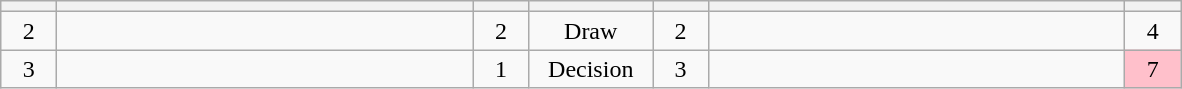<table class="wikitable" style="text-align: center;">
<tr>
<th width=30></th>
<th width=270></th>
<th width=30></th>
<th width=75></th>
<th width=30></th>
<th width=270></th>
<th width=30></th>
</tr>
<tr>
<td>2</td>
<td align=left></td>
<td>2</td>
<td>Draw</td>
<td>2</td>
<td align=left></td>
<td>4</td>
</tr>
<tr>
<td>3</td>
<td align=left><strong></strong></td>
<td>1</td>
<td>Decision</td>
<td>3</td>
<td align=left></td>
<td bgcolor=pink>7</td>
</tr>
</table>
